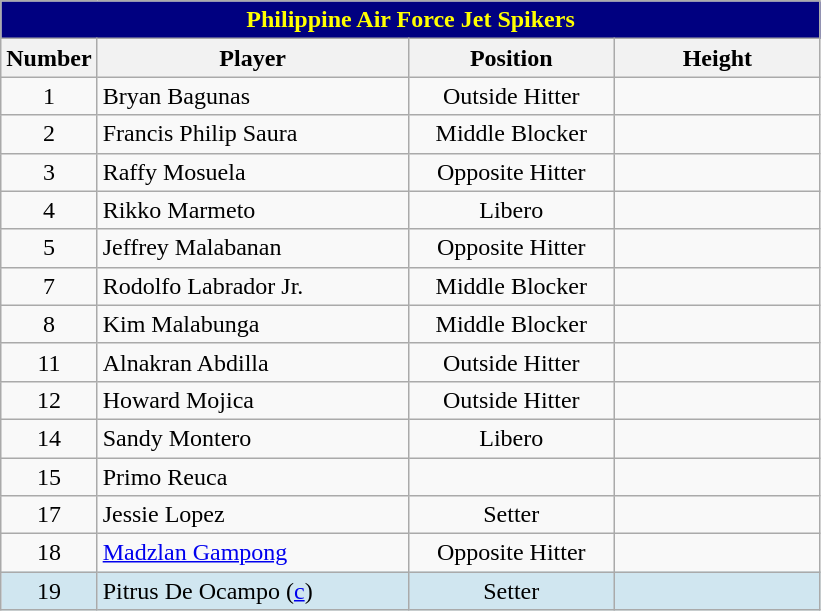<table class="wikitable sortable" style="text-align:center;">
<tr>
<th colspan="5" style= "background: #000080; color: yellow; text-align: center"><strong>Philippine Air Force Jet Spikers</strong></th>
</tr>
<tr>
<th width=3px>Number</th>
<th width=200px>Player</th>
<th width=130px>Position</th>
<th width=130px>Height</th>
</tr>
<tr>
<td>1</td>
<td style="text-align: left">Bryan Bagunas</td>
<td>Outside Hitter</td>
<td></td>
</tr>
<tr>
<td>2</td>
<td style="text-align: left">Francis Philip Saura</td>
<td>Middle Blocker</td>
<td></td>
</tr>
<tr>
<td>3</td>
<td style="text-align: left">Raffy Mosuela</td>
<td>Opposite Hitter</td>
<td></td>
</tr>
<tr>
<td>4</td>
<td style="text-align: left">Rikko Marmeto</td>
<td>Libero</td>
<td></td>
</tr>
<tr>
<td>5</td>
<td style="text-align: left">Jeffrey Malabanan</td>
<td>Opposite Hitter</td>
<td></td>
</tr>
<tr>
<td>7</td>
<td style="text-align: left">Rodolfo Labrador Jr.</td>
<td>Middle Blocker</td>
<td></td>
</tr>
<tr>
<td>8</td>
<td style="text-align: left">Kim Malabunga</td>
<td>Middle Blocker</td>
<td></td>
</tr>
<tr>
<td>11</td>
<td style="text-align: left">Alnakran Abdilla</td>
<td>Outside Hitter</td>
<td></td>
</tr>
<tr>
<td>12</td>
<td style="text-align: left">Howard Mojica</td>
<td>Outside Hitter</td>
<td></td>
</tr>
<tr>
<td>14</td>
<td style="text-align: left">Sandy Montero</td>
<td>Libero</td>
<td></td>
</tr>
<tr>
<td>15</td>
<td style="text-align: left">Primo Reuca</td>
<td></td>
<td></td>
</tr>
<tr>
<td>17</td>
<td style="text-align: left">Jessie Lopez</td>
<td>Setter</td>
<td></td>
</tr>
<tr>
<td>18</td>
<td style="text-align: left"><a href='#'>Madzlan Gampong</a></td>
<td>Opposite Hitter</td>
<td></td>
</tr>
<tr bgcolor=#D0E6F>
<td>19</td>
<td style="text-align: left">Pitrus De Ocampo (<a href='#'>c</a>)</td>
<td>Setter</td>
<td></td>
</tr>
</table>
